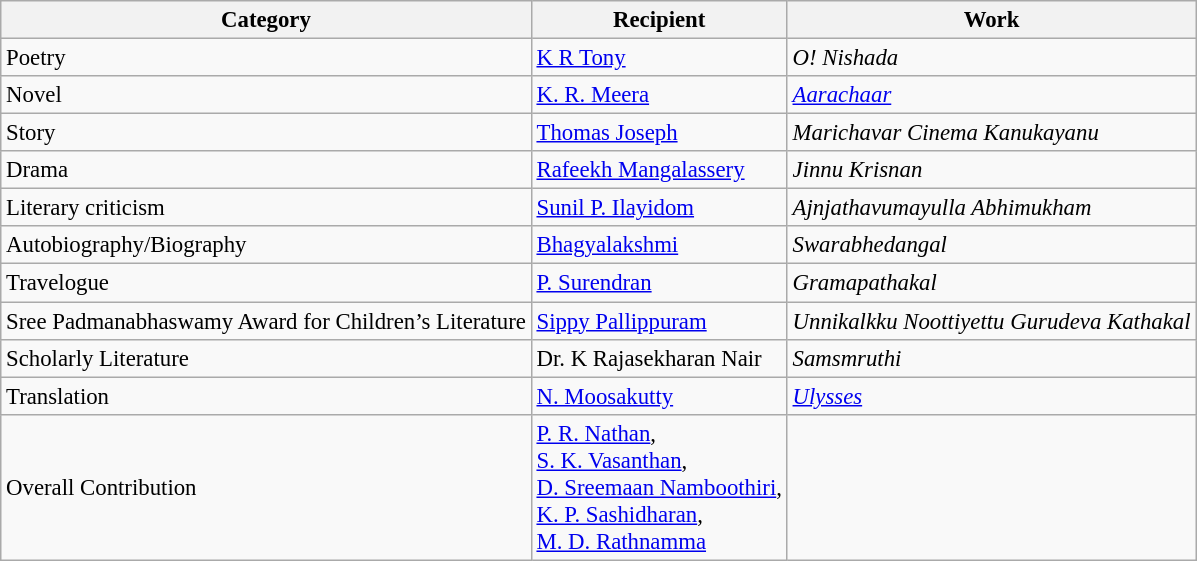<table class="wikitable" style="font-size:95%;">
<tr>
<th>Category</th>
<th>Recipient</th>
<th>Work</th>
</tr>
<tr>
<td>Poetry</td>
<td><a href='#'>K R Tony</a></td>
<td><em>O! Nishada</em></td>
</tr>
<tr>
<td>Novel</td>
<td><a href='#'>K. R. Meera</a></td>
<td><em><a href='#'>Aarachaar</a></em></td>
</tr>
<tr>
<td>Story</td>
<td><a href='#'>Thomas Joseph</a></td>
<td><em>Marichavar Cinema Kanukayanu</em></td>
</tr>
<tr>
<td>Drama</td>
<td><a href='#'>Rafeekh Mangalassery</a></td>
<td><em>Jinnu Krisnan</em></td>
</tr>
<tr>
<td>Literary criticism</td>
<td><a href='#'>Sunil P. Ilayidom</a></td>
<td><em>Ajnjathavumayulla Abhimukham</em></td>
</tr>
<tr>
<td>Autobiography/Biography</td>
<td><a href='#'>Bhagyalakshmi</a></td>
<td><em>Swarabhedangal</em></td>
</tr>
<tr>
<td>Travelogue</td>
<td><a href='#'>P. Surendran</a></td>
<td><em>Gramapathakal</em></td>
</tr>
<tr>
<td>Sree Padmanabhaswamy Award for Children’s Literature</td>
<td><a href='#'>Sippy Pallippuram</a></td>
<td><em>Unnikalkku Noottiyettu Gurudeva Kathakal</em></td>
</tr>
<tr>
<td>Scholarly Literature</td>
<td>Dr. K Rajasekharan Nair</td>
<td><em>Samsmruthi</em></td>
</tr>
<tr>
<td>Translation</td>
<td><a href='#'>N. Moosakutty</a></td>
<td><em><a href='#'>Ulysses</a></em></td>
</tr>
<tr>
<td>Overall Contribution</td>
<td><a href='#'>P. R. Nathan</a>,<br><a href='#'>S. K. Vasanthan</a>,<br> <a href='#'>D. Sreemaan Namboothiri</a>,<br> <a href='#'>K. P. Sashidharan</a>,<br> <a href='#'>M. D. Rathnamma</a></td>
<td></td>
</tr>
</table>
